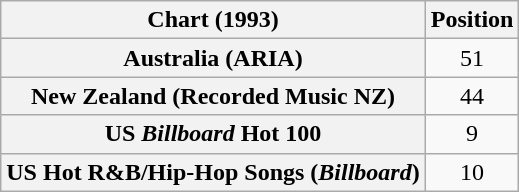<table class="wikitable sortable plainrowheaders" style="text-align:center">
<tr>
<th>Chart (1993)</th>
<th>Position</th>
</tr>
<tr>
<th scope="row">Australia (ARIA)</th>
<td align="center">51</td>
</tr>
<tr>
<th scope="row">New Zealand (Recorded Music NZ)</th>
<td align="center">44</td>
</tr>
<tr>
<th scope="row">US <em>Billboard</em> Hot 100</th>
<td align="center">9</td>
</tr>
<tr>
<th scope="row">US Hot R&B/Hip-Hop Songs (<em>Billboard</em>)</th>
<td align="center">10</td>
</tr>
</table>
